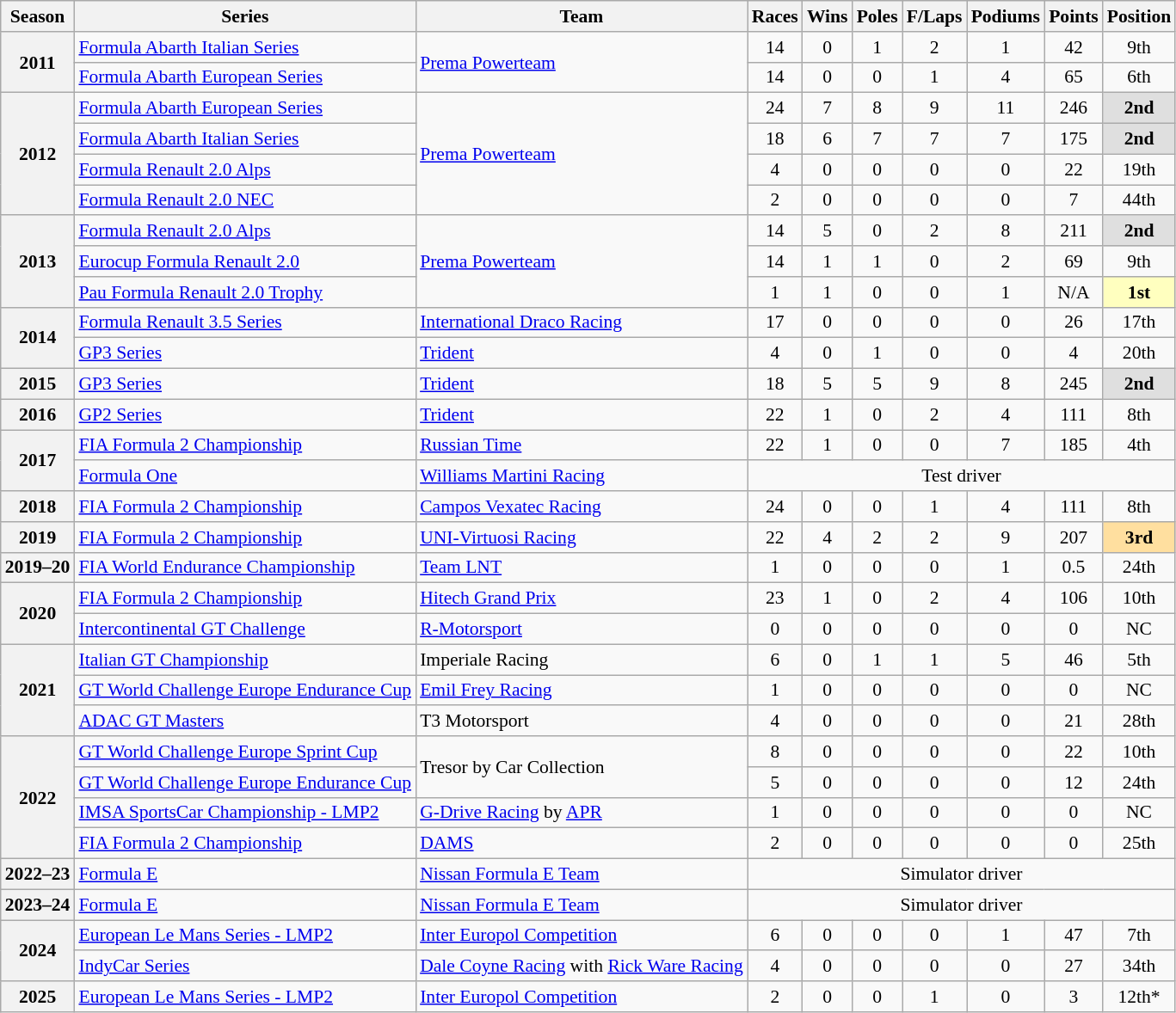<table class="wikitable" style="font-size: 90%; text-align:center">
<tr>
<th>Season</th>
<th>Series</th>
<th>Team</th>
<th>Races</th>
<th>Wins</th>
<th>Poles</th>
<th>F/Laps</th>
<th>Podiums</th>
<th>Points</th>
<th>Position</th>
</tr>
<tr>
<th rowspan=2>2011</th>
<td align=left><a href='#'>Formula Abarth Italian Series</a></td>
<td align=left rowspan=2><a href='#'>Prema Powerteam</a></td>
<td>14</td>
<td>0</td>
<td>1</td>
<td>2</td>
<td>1</td>
<td>42</td>
<td>9th</td>
</tr>
<tr>
<td align=left><a href='#'>Formula Abarth European Series</a></td>
<td>14</td>
<td>0</td>
<td>0</td>
<td>1</td>
<td>4</td>
<td>65</td>
<td>6th</td>
</tr>
<tr>
<th rowspan=4>2012</th>
<td align=left><a href='#'>Formula Abarth European Series</a></td>
<td align=left rowspan=4><a href='#'>Prema Powerteam</a></td>
<td>24</td>
<td>7</td>
<td>8</td>
<td>9</td>
<td>11</td>
<td>246</td>
<td style="background:#DFDFDF;"><strong>2nd</strong></td>
</tr>
<tr>
<td align=left><a href='#'>Formula Abarth Italian Series</a></td>
<td>18</td>
<td>6</td>
<td>7</td>
<td>7</td>
<td>7</td>
<td>175</td>
<td style="background:#DFDFDF;"><strong>2nd</strong></td>
</tr>
<tr>
<td align=left><a href='#'>Formula Renault 2.0 Alps</a></td>
<td>4</td>
<td>0</td>
<td>0</td>
<td>0</td>
<td>0</td>
<td>22</td>
<td>19th</td>
</tr>
<tr>
<td align=left><a href='#'>Formula Renault 2.0 NEC</a></td>
<td>2</td>
<td>0</td>
<td>0</td>
<td>0</td>
<td>0</td>
<td>7</td>
<td>44th</td>
</tr>
<tr>
<th rowspan=3>2013</th>
<td align=left><a href='#'>Formula Renault 2.0 Alps</a></td>
<td align=left rowspan=3><a href='#'>Prema Powerteam</a></td>
<td>14</td>
<td>5</td>
<td>0</td>
<td>2</td>
<td>8</td>
<td>211</td>
<td style="background:#DFDFDF;"><strong>2nd</strong></td>
</tr>
<tr>
<td align=left><a href='#'>Eurocup Formula Renault 2.0</a></td>
<td>14</td>
<td>1</td>
<td>1</td>
<td>0</td>
<td>2</td>
<td>69</td>
<td>9th</td>
</tr>
<tr>
<td align=left><a href='#'>Pau Formula Renault 2.0 Trophy</a></td>
<td>1</td>
<td>1</td>
<td>0</td>
<td>0</td>
<td>1</td>
<td>N/A</td>
<td style="background:#FFFFBF;"><strong>1st</strong></td>
</tr>
<tr>
<th rowspan=2>2014</th>
<td align=left><a href='#'>Formula Renault 3.5 Series</a></td>
<td align=left><a href='#'>International Draco Racing</a></td>
<td>17</td>
<td>0</td>
<td>0</td>
<td>0</td>
<td>0</td>
<td>26</td>
<td>17th</td>
</tr>
<tr>
<td align=left><a href='#'>GP3 Series</a></td>
<td align=left><a href='#'>Trident</a></td>
<td>4</td>
<td>0</td>
<td>1</td>
<td>0</td>
<td>0</td>
<td>4</td>
<td>20th</td>
</tr>
<tr>
<th>2015</th>
<td align=left><a href='#'>GP3 Series</a></td>
<td align=left><a href='#'>Trident</a></td>
<td>18</td>
<td>5</td>
<td>5</td>
<td>9</td>
<td>8</td>
<td>245</td>
<td style="background:#DFDFDF;"><strong>2nd</strong></td>
</tr>
<tr>
<th>2016</th>
<td align=left><a href='#'>GP2 Series</a></td>
<td align=left><a href='#'>Trident</a></td>
<td>22</td>
<td>1</td>
<td>0</td>
<td>2</td>
<td>4</td>
<td>111</td>
<td>8th</td>
</tr>
<tr>
<th rowspan=2>2017</th>
<td align=left><a href='#'>FIA Formula 2 Championship</a></td>
<td align=left><a href='#'>Russian Time</a></td>
<td>22</td>
<td>1</td>
<td>0</td>
<td>0</td>
<td>7</td>
<td>185</td>
<td>4th</td>
</tr>
<tr>
<td align=left><a href='#'>Formula One</a></td>
<td align=left><a href='#'>Williams Martini Racing</a></td>
<td colspan="7">Test driver</td>
</tr>
<tr>
<th>2018</th>
<td align=left><a href='#'>FIA Formula 2 Championship</a></td>
<td align=left><a href='#'>Campos Vexatec Racing</a></td>
<td>24</td>
<td>0</td>
<td>0</td>
<td>1</td>
<td>4</td>
<td>111</td>
<td>8th</td>
</tr>
<tr>
<th>2019</th>
<td align=left><a href='#'>FIA Formula 2 Championship</a></td>
<td align=left><a href='#'>UNI-Virtuosi Racing</a></td>
<td>22</td>
<td>4</td>
<td>2</td>
<td>2</td>
<td>9</td>
<td>207</td>
<td style="background:#FFDF9F;"><strong>3rd</strong></td>
</tr>
<tr>
<th>2019–20</th>
<td align=left><a href='#'>FIA World Endurance Championship</a></td>
<td align=left><a href='#'>Team LNT</a></td>
<td>1</td>
<td>0</td>
<td>0</td>
<td>0</td>
<td>1</td>
<td>0.5</td>
<td>24th</td>
</tr>
<tr>
<th rowspan="2">2020</th>
<td align=left><a href='#'>FIA Formula 2 Championship</a></td>
<td align=left><a href='#'>Hitech Grand Prix</a></td>
<td>23</td>
<td>1</td>
<td>0</td>
<td>2</td>
<td>4</td>
<td>106</td>
<td>10th</td>
</tr>
<tr>
<td align=left><a href='#'>Intercontinental GT Challenge</a></td>
<td align=left><a href='#'>R-Motorsport</a></td>
<td>0</td>
<td>0</td>
<td>0</td>
<td>0</td>
<td>0</td>
<td>0</td>
<td>NC</td>
</tr>
<tr>
<th rowspan="3">2021</th>
<td align="left"><a href='#'>Italian GT Championship</a></td>
<td align="left">Imperiale Racing</td>
<td>6</td>
<td>0</td>
<td>1</td>
<td>1</td>
<td>5</td>
<td>46</td>
<td>5th</td>
</tr>
<tr>
<td align=left><a href='#'>GT World Challenge Europe Endurance Cup</a></td>
<td align=left><a href='#'>Emil Frey Racing</a></td>
<td>1</td>
<td>0</td>
<td>0</td>
<td>0</td>
<td>0</td>
<td>0</td>
<td>NC</td>
</tr>
<tr>
<td align=left><a href='#'>ADAC GT Masters</a></td>
<td align=left>T3 Motorsport</td>
<td>4</td>
<td>0</td>
<td>0</td>
<td>0</td>
<td>0</td>
<td>21</td>
<td>28th</td>
</tr>
<tr>
<th rowspan="4">2022</th>
<td align=left><a href='#'>GT World Challenge Europe Sprint Cup</a></td>
<td rowspan="2" align="left">Tresor by Car Collection</td>
<td>8</td>
<td>0</td>
<td>0</td>
<td>0</td>
<td>0</td>
<td>22</td>
<td>10th</td>
</tr>
<tr>
<td align=left><a href='#'>GT World Challenge Europe Endurance Cup</a></td>
<td>5</td>
<td>0</td>
<td>0</td>
<td>0</td>
<td>0</td>
<td>12</td>
<td>24th</td>
</tr>
<tr>
<td align=left><a href='#'>IMSA SportsCar Championship - LMP2</a></td>
<td align=left><a href='#'>G-Drive Racing</a> by <a href='#'>APR</a></td>
<td>1</td>
<td>0</td>
<td>0</td>
<td>0</td>
<td>0</td>
<td>0</td>
<td>NC</td>
</tr>
<tr>
<td align=left><a href='#'>FIA Formula 2 Championship</a></td>
<td align=left><a href='#'>DAMS</a></td>
<td>2</td>
<td>0</td>
<td>0</td>
<td>0</td>
<td>0</td>
<td>0</td>
<td>25th</td>
</tr>
<tr>
<th>2022–23</th>
<td align=left><a href='#'>Formula E</a></td>
<td align=left><a href='#'>Nissan Formula E Team</a></td>
<td colspan="7">Simulator driver</td>
</tr>
<tr>
<th>2023–24</th>
<td align=left><a href='#'>Formula E</a></td>
<td align=left><a href='#'>Nissan Formula E Team</a></td>
<td colspan="7">Simulator driver</td>
</tr>
<tr>
<th rowspan="2">2024</th>
<td align=left><a href='#'>European Le Mans Series - LMP2</a></td>
<td align=left><a href='#'>Inter Europol Competition</a></td>
<td>6</td>
<td>0</td>
<td>0</td>
<td>0</td>
<td>1</td>
<td>47</td>
<td>7th</td>
</tr>
<tr>
<td align=left><a href='#'>IndyCar Series</a></td>
<td align=left><a href='#'>Dale Coyne Racing</a> with <a href='#'>Rick Ware Racing</a></td>
<td>4</td>
<td>0</td>
<td>0</td>
<td>0</td>
<td>0</td>
<td>27</td>
<td>34th</td>
</tr>
<tr>
<th>2025</th>
<td align=left><a href='#'>European Le Mans Series - LMP2</a></td>
<td align=left><a href='#'>Inter Europol Competition</a></td>
<td>2</td>
<td>0</td>
<td>0</td>
<td>1</td>
<td>0</td>
<td>3</td>
<td>12th*</td>
</tr>
</table>
